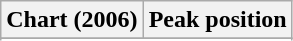<table class="wikitable sortable" border="1">
<tr>
<th>Chart (2006)</th>
<th>Peak position</th>
</tr>
<tr>
</tr>
<tr>
</tr>
<tr>
</tr>
</table>
